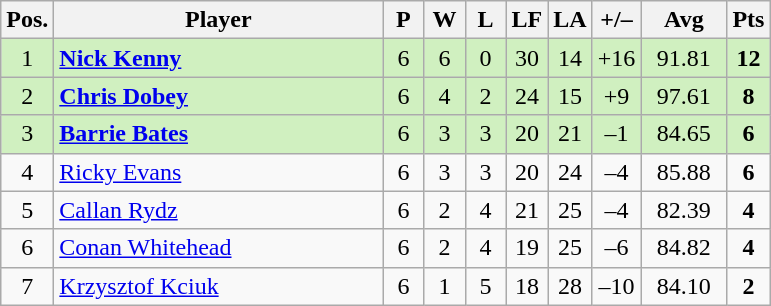<table class="wikitable" style="text-align:center; margin: 1em auto 1em auto, align:left">
<tr>
<th width=20>Pos.</th>
<th width=212>Player</th>
<th width=20>P</th>
<th width=20>W</th>
<th width=20>L</th>
<th width=20>LF</th>
<th width=20>LA</th>
<th width=25>+/–</th>
<th width=50>Avg</th>
<th width=20>Pts</th>
</tr>
<tr style="background:#D0F0C0;">
<td>1</td>
<td align=left> <strong><a href='#'>Nick Kenny</a></strong></td>
<td>6</td>
<td>6</td>
<td>0</td>
<td>30</td>
<td>14</td>
<td>+16</td>
<td>91.81</td>
<td><strong>12</strong></td>
</tr>
<tr style="background:#D0F0C0;">
<td>2</td>
<td align=left> <strong><a href='#'>Chris Dobey</a></strong></td>
<td>6</td>
<td>4</td>
<td>2</td>
<td>24</td>
<td>15</td>
<td>+9</td>
<td>97.61</td>
<td><strong>8</strong></td>
</tr>
<tr style="background:#D0F0C0;">
<td>3</td>
<td align=left> <strong><a href='#'>Barrie Bates</a></strong></td>
<td>6</td>
<td>3</td>
<td>3</td>
<td>20</td>
<td>21</td>
<td>–1</td>
<td>84.65</td>
<td><strong>6</strong></td>
</tr>
<tr style=>
<td>4</td>
<td align=left> <a href='#'>Ricky Evans</a></td>
<td>6</td>
<td>3</td>
<td>3</td>
<td>20</td>
<td>24</td>
<td>–4</td>
<td>85.88</td>
<td><strong>6</strong></td>
</tr>
<tr style=>
<td>5</td>
<td align=left> <a href='#'>Callan Rydz</a></td>
<td>6</td>
<td>2</td>
<td>4</td>
<td>21</td>
<td>25</td>
<td>–4</td>
<td>82.39</td>
<td><strong>4</strong></td>
</tr>
<tr style=>
<td>6</td>
<td align=left> <a href='#'>Conan Whitehead</a></td>
<td>6</td>
<td>2</td>
<td>4</td>
<td>19</td>
<td>25</td>
<td>–6</td>
<td>84.82</td>
<td><strong>4</strong></td>
</tr>
<tr style=>
<td>7</td>
<td align=left> <a href='#'>Krzysztof Kciuk</a></td>
<td>6</td>
<td>1</td>
<td>5</td>
<td>18</td>
<td>28</td>
<td>–10</td>
<td>84.10</td>
<td><strong>2</strong></td>
</tr>
</table>
